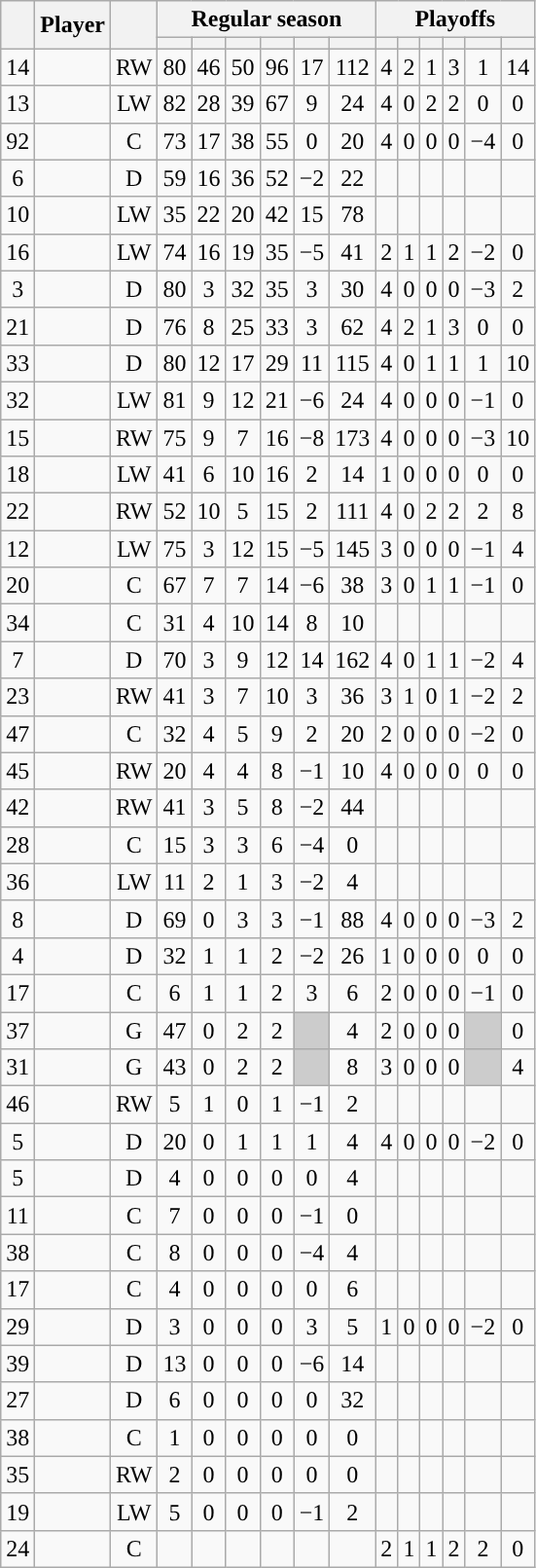<table class="wikitable sortable plainrowheaders" style="text-align:center;">
<tr>
<th scope="col" data-sort-type="number" rowspan="2"></th>
<th scope="col" rowspan="2">Player</th>
<th scope="col" rowspan="2"></th>
<th scope=colgroup colspan=6>Regular season</th>
<th scope=colgroup colspan=6>Playoffs</th>
</tr>
<tr>
<th scope="col" data-sort-type="number"></th>
<th scope="col" data-sort-type="number"></th>
<th scope="col" data-sort-type="number"></th>
<th scope="col" data-sort-type="number"></th>
<th scope="col" data-sort-type="number"></th>
<th scope="col" data-sort-type="number"></th>
<th scope="col" data-sort-type="number"></th>
<th scope="col" data-sort-type="number"></th>
<th scope="col" data-sort-type="number"></th>
<th scope="col" data-sort-type="number"></th>
<th scope="col" data-sort-type="number"></th>
<th scope="col" data-sort-type="number"></th>
</tr>
<tr>
<td scope="row">14</td>
<td align="left"></td>
<td>RW</td>
<td>80</td>
<td>46</td>
<td>50</td>
<td>96</td>
<td>17</td>
<td>112</td>
<td>4</td>
<td>2</td>
<td>1</td>
<td>3</td>
<td>1</td>
<td>14</td>
</tr>
<tr>
<td scope="row">13</td>
<td align="left"></td>
<td>LW</td>
<td>82</td>
<td>28</td>
<td>39</td>
<td>67</td>
<td>9</td>
<td>24</td>
<td>4</td>
<td>0</td>
<td>2</td>
<td>2</td>
<td>0</td>
<td>0</td>
</tr>
<tr>
<td scope="row">92</td>
<td align="left"></td>
<td>C</td>
<td>73</td>
<td>17</td>
<td>38</td>
<td>55</td>
<td>0</td>
<td>20</td>
<td>4</td>
<td>0</td>
<td>0</td>
<td>0</td>
<td>−4</td>
<td>0</td>
</tr>
<tr>
<td scope="row">6</td>
<td align="left"></td>
<td>D</td>
<td>59</td>
<td>16</td>
<td>36</td>
<td>52</td>
<td>−2</td>
<td>22</td>
<td></td>
<td></td>
<td></td>
<td></td>
<td></td>
<td></td>
</tr>
<tr>
<td scope="row">10</td>
<td align="left"></td>
<td>LW</td>
<td>35</td>
<td>22</td>
<td>20</td>
<td>42</td>
<td>15</td>
<td>78</td>
<td></td>
<td></td>
<td></td>
<td></td>
<td></td>
<td></td>
</tr>
<tr>
<td scope="row">16</td>
<td align="left"></td>
<td>LW</td>
<td>74</td>
<td>16</td>
<td>19</td>
<td>35</td>
<td>−5</td>
<td>41</td>
<td>2</td>
<td>1</td>
<td>1</td>
<td>2</td>
<td>−2</td>
<td>0</td>
</tr>
<tr>
<td scope="row">3</td>
<td align="left"></td>
<td>D</td>
<td>80</td>
<td>3</td>
<td>32</td>
<td>35</td>
<td>3</td>
<td>30</td>
<td>4</td>
<td>0</td>
<td>0</td>
<td>0</td>
<td>−3</td>
<td>2</td>
</tr>
<tr>
<td scope="row">21</td>
<td align="left"></td>
<td>D</td>
<td>76</td>
<td>8</td>
<td>25</td>
<td>33</td>
<td>3</td>
<td>62</td>
<td>4</td>
<td>2</td>
<td>1</td>
<td>3</td>
<td>0</td>
<td>0</td>
</tr>
<tr>
<td scope="row">33</td>
<td align="left"></td>
<td>D</td>
<td>80</td>
<td>12</td>
<td>17</td>
<td>29</td>
<td>11</td>
<td>115</td>
<td>4</td>
<td>0</td>
<td>1</td>
<td>1</td>
<td>1</td>
<td>10</td>
</tr>
<tr>
<td scope="row">32</td>
<td align="left"></td>
<td>LW</td>
<td>81</td>
<td>9</td>
<td>12</td>
<td>21</td>
<td>−6</td>
<td>24</td>
<td>4</td>
<td>0</td>
<td>0</td>
<td>0</td>
<td>−1</td>
<td>0</td>
</tr>
<tr>
<td scope="row">15</td>
<td align="left"></td>
<td>RW</td>
<td>75</td>
<td>9</td>
<td>7</td>
<td>16</td>
<td>−8</td>
<td>173</td>
<td>4</td>
<td>0</td>
<td>0</td>
<td>0</td>
<td>−3</td>
<td>10</td>
</tr>
<tr>
<td scope="row">18</td>
<td align="left"></td>
<td>LW</td>
<td>41</td>
<td>6</td>
<td>10</td>
<td>16</td>
<td>2</td>
<td>14</td>
<td>1</td>
<td>0</td>
<td>0</td>
<td>0</td>
<td>0</td>
<td>0</td>
</tr>
<tr>
<td scope="row">22</td>
<td align="left"></td>
<td>RW</td>
<td>52</td>
<td>10</td>
<td>5</td>
<td>15</td>
<td>2</td>
<td>111</td>
<td>4</td>
<td>0</td>
<td>2</td>
<td>2</td>
<td>2</td>
<td>8</td>
</tr>
<tr>
<td scope="row">12</td>
<td align="left"></td>
<td>LW</td>
<td>75</td>
<td>3</td>
<td>12</td>
<td>15</td>
<td>−5</td>
<td>145</td>
<td>3</td>
<td>0</td>
<td>0</td>
<td>0</td>
<td>−1</td>
<td>4</td>
</tr>
<tr>
<td scope="row">20</td>
<td align="left"></td>
<td>C</td>
<td>67</td>
<td>7</td>
<td>7</td>
<td>14</td>
<td>−6</td>
<td>38</td>
<td>3</td>
<td>0</td>
<td>1</td>
<td>1</td>
<td>−1</td>
<td>0</td>
</tr>
<tr>
<td scope="row">34</td>
<td align="left"></td>
<td>C</td>
<td>31</td>
<td>4</td>
<td>10</td>
<td>14</td>
<td>8</td>
<td>10</td>
<td></td>
<td></td>
<td></td>
<td></td>
<td></td>
<td></td>
</tr>
<tr>
<td scope="row">7</td>
<td align="left"></td>
<td>D</td>
<td>70</td>
<td>3</td>
<td>9</td>
<td>12</td>
<td>14</td>
<td>162</td>
<td>4</td>
<td>0</td>
<td>1</td>
<td>1</td>
<td>−2</td>
<td>4</td>
</tr>
<tr>
<td scope="row">23</td>
<td align="left"></td>
<td>RW</td>
<td>41</td>
<td>3</td>
<td>7</td>
<td>10</td>
<td>3</td>
<td>36</td>
<td>3</td>
<td>1</td>
<td>0</td>
<td>1</td>
<td>−2</td>
<td>2</td>
</tr>
<tr>
<td scope="row">47</td>
<td align="left"></td>
<td>C</td>
<td>32</td>
<td>4</td>
<td>5</td>
<td>9</td>
<td>2</td>
<td>20</td>
<td>2</td>
<td>0</td>
<td>0</td>
<td>0</td>
<td>−2</td>
<td>0</td>
</tr>
<tr>
<td scope="row">45</td>
<td align="left"></td>
<td>RW</td>
<td>20</td>
<td>4</td>
<td>4</td>
<td>8</td>
<td>−1</td>
<td>10</td>
<td>4</td>
<td>0</td>
<td>0</td>
<td>0</td>
<td>0</td>
<td>0</td>
</tr>
<tr>
<td scope="row">42</td>
<td align="left"></td>
<td>RW</td>
<td>41</td>
<td>3</td>
<td>5</td>
<td>8</td>
<td>−2</td>
<td>44</td>
<td></td>
<td></td>
<td></td>
<td></td>
<td></td>
<td></td>
</tr>
<tr>
<td scope="row">28</td>
<td align="left"></td>
<td>C</td>
<td>15</td>
<td>3</td>
<td>3</td>
<td>6</td>
<td>−4</td>
<td>0</td>
<td></td>
<td></td>
<td></td>
<td></td>
<td></td>
<td></td>
</tr>
<tr>
<td scope="row">36</td>
<td align="left"></td>
<td>LW</td>
<td>11</td>
<td>2</td>
<td>1</td>
<td>3</td>
<td>−2</td>
<td>4</td>
<td></td>
<td></td>
<td></td>
<td></td>
<td></td>
<td></td>
</tr>
<tr>
<td scope="row">8</td>
<td align="left"></td>
<td>D</td>
<td>69</td>
<td>0</td>
<td>3</td>
<td>3</td>
<td>−1</td>
<td>88</td>
<td>4</td>
<td>0</td>
<td>0</td>
<td>0</td>
<td>−3</td>
<td>2</td>
</tr>
<tr>
<td scope="row">4</td>
<td align="left"></td>
<td>D</td>
<td>32</td>
<td>1</td>
<td>1</td>
<td>2</td>
<td>−2</td>
<td>26</td>
<td>1</td>
<td>0</td>
<td>0</td>
<td>0</td>
<td>0</td>
<td>0</td>
</tr>
<tr>
<td scope="row">17</td>
<td align="left"></td>
<td>C</td>
<td>6</td>
<td>1</td>
<td>1</td>
<td>2</td>
<td>3</td>
<td>6</td>
<td>2</td>
<td>0</td>
<td>0</td>
<td>0</td>
<td>−1</td>
<td>0</td>
</tr>
<tr>
<td scope="row">37</td>
<td align="left"></td>
<td>G</td>
<td>47</td>
<td>0</td>
<td>2</td>
<td>2</td>
<td style="background:#ccc"></td>
<td>4</td>
<td>2</td>
<td>0</td>
<td>0</td>
<td>0</td>
<td style="background:#ccc"></td>
<td>0</td>
</tr>
<tr>
<td scope="row">31</td>
<td align="left"></td>
<td>G</td>
<td>43</td>
<td>0</td>
<td>2</td>
<td>2</td>
<td style="background:#ccc"></td>
<td>8</td>
<td>3</td>
<td>0</td>
<td>0</td>
<td>0</td>
<td style="background:#ccc"></td>
<td>4</td>
</tr>
<tr>
<td scope="row">46</td>
<td align="left"></td>
<td>RW</td>
<td>5</td>
<td>1</td>
<td>0</td>
<td>1</td>
<td>−1</td>
<td>2</td>
<td></td>
<td></td>
<td></td>
<td></td>
<td></td>
<td></td>
</tr>
<tr>
<td scope="row">5</td>
<td align="left"></td>
<td>D</td>
<td>20</td>
<td>0</td>
<td>1</td>
<td>1</td>
<td>1</td>
<td>4</td>
<td>4</td>
<td>0</td>
<td>0</td>
<td>0</td>
<td>−2</td>
<td>0</td>
</tr>
<tr>
<td scope="row">5</td>
<td align="left"></td>
<td>D</td>
<td>4</td>
<td>0</td>
<td>0</td>
<td>0</td>
<td>0</td>
<td>4</td>
<td></td>
<td></td>
<td></td>
<td></td>
<td></td>
<td></td>
</tr>
<tr>
<td scope="row">11</td>
<td align="left"></td>
<td>C</td>
<td>7</td>
<td>0</td>
<td>0</td>
<td>0</td>
<td>−1</td>
<td>0</td>
<td></td>
<td></td>
<td></td>
<td></td>
<td></td>
<td></td>
</tr>
<tr>
<td scope="row">38</td>
<td align="left"></td>
<td>C</td>
<td>8</td>
<td>0</td>
<td>0</td>
<td>0</td>
<td>−4</td>
<td>4</td>
<td></td>
<td></td>
<td></td>
<td></td>
<td></td>
<td></td>
</tr>
<tr>
<td scope="row">17</td>
<td align="left"></td>
<td>C</td>
<td>4</td>
<td>0</td>
<td>0</td>
<td>0</td>
<td>0</td>
<td>6</td>
<td></td>
<td></td>
<td></td>
<td></td>
<td></td>
<td></td>
</tr>
<tr>
<td scope="row">29</td>
<td align="left"></td>
<td>D</td>
<td>3</td>
<td>0</td>
<td>0</td>
<td>0</td>
<td>3</td>
<td>5</td>
<td>1</td>
<td>0</td>
<td>0</td>
<td>0</td>
<td>−2</td>
<td>0</td>
</tr>
<tr>
<td scope="row">39</td>
<td align="left"></td>
<td>D</td>
<td>13</td>
<td>0</td>
<td>0</td>
<td>0</td>
<td>−6</td>
<td>14</td>
<td></td>
<td></td>
<td></td>
<td></td>
<td></td>
<td></td>
</tr>
<tr>
<td scope="row">27</td>
<td align="left"></td>
<td>D</td>
<td>6</td>
<td>0</td>
<td>0</td>
<td>0</td>
<td>0</td>
<td>32</td>
<td></td>
<td></td>
<td></td>
<td></td>
<td></td>
<td></td>
</tr>
<tr>
<td scope="row">38</td>
<td align="left"></td>
<td>C</td>
<td>1</td>
<td>0</td>
<td>0</td>
<td>0</td>
<td>0</td>
<td>0</td>
<td></td>
<td></td>
<td></td>
<td></td>
<td></td>
<td></td>
</tr>
<tr>
<td scope="row">35</td>
<td align="left"></td>
<td>RW</td>
<td>2</td>
<td>0</td>
<td>0</td>
<td>0</td>
<td>0</td>
<td>0</td>
<td></td>
<td></td>
<td></td>
<td></td>
<td></td>
<td></td>
</tr>
<tr>
<td scope="row">19</td>
<td align="left"></td>
<td>LW</td>
<td>5</td>
<td>0</td>
<td>0</td>
<td>0</td>
<td>−1</td>
<td>2</td>
<td></td>
<td></td>
<td></td>
<td></td>
<td></td>
<td></td>
</tr>
<tr>
<td scope="row">24</td>
<td align="left"></td>
<td>C</td>
<td></td>
<td></td>
<td></td>
<td></td>
<td></td>
<td></td>
<td>2</td>
<td>1</td>
<td>1</td>
<td>2</td>
<td>2</td>
<td>0</td>
</tr>
</table>
